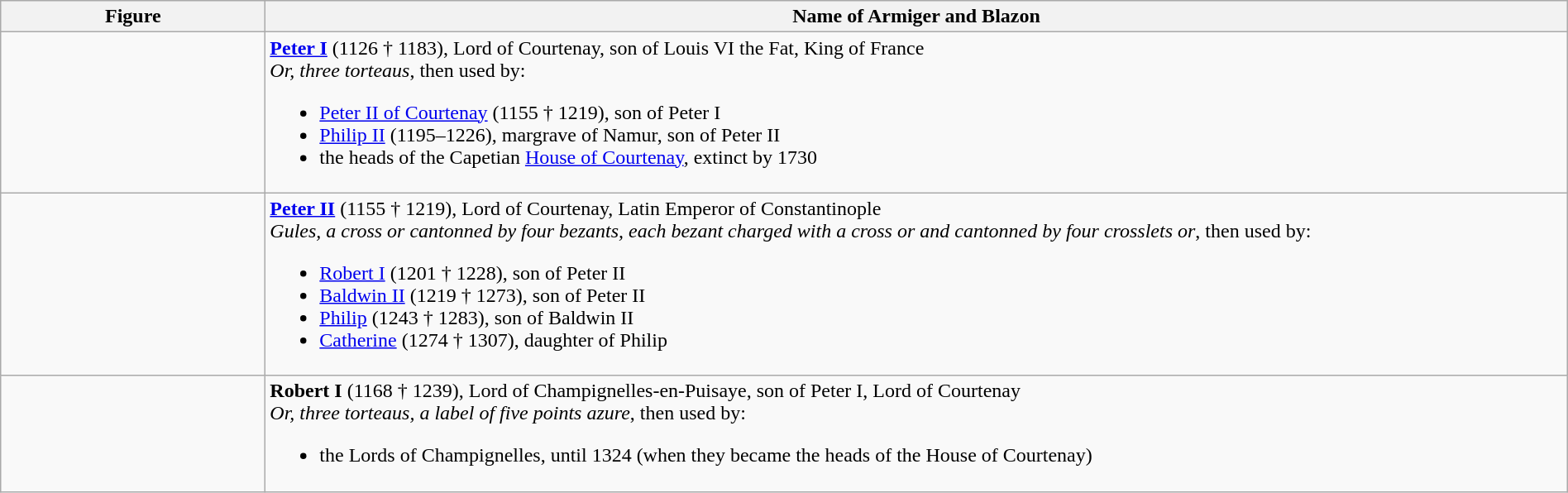<table class=wikitable width="100%">
<tr valign=top align=center>
<th width="206">Figure</th>
<th>Name of Armiger and Blazon</th>
</tr>
<tr valign=top>
<td align=center></td>
<td><strong><a href='#'>Peter I</a></strong> (1126 † 1183), Lord of Courtenay, son of Louis VI the Fat, King of France<br><em>Or, three torteaus</em>, then used by:<ul><li><a href='#'>Peter II of Courtenay</a> (1155 † 1219), son of Peter I</li><li><a href='#'>Philip II</a> (1195–1226), margrave of Namur, son of Peter II</li><li>the heads of the Capetian <a href='#'>House of Courtenay</a>, extinct by 1730</li></ul></td>
</tr>
<tr valign=top>
<td align=center></td>
<td><strong><a href='#'>Peter II</a></strong> (1155 † 1219), Lord of Courtenay, Latin Emperor of Constantinople<br><em>Gules, a cross or cantonned by four bezants, each bezant charged with a cross or and cantonned by four crosslets or</em>, then used by:<ul><li><a href='#'>Robert I</a> (1201 † 1228), son of Peter II</li><li><a href='#'>Baldwin II</a> (1219 † 1273), son of Peter II</li><li><a href='#'>Philip</a> (1243 † 1283), son of Baldwin II</li><li><a href='#'>Catherine</a> (1274 † 1307), daughter of Philip</li></ul></td>
</tr>
<tr valign=top>
<td align=center></td>
<td><strong>Robert I</strong> (1168 † 1239), Lord of Champignelles-en-Puisaye, son of Peter I, Lord of Courtenay<br><em>Or, three torteaus, a label of five points azure</em>, then used by:<ul><li>the Lords of Champignelles, until 1324 (when they became the heads of the House of Courtenay)</li></ul></td>
</tr>
</table>
